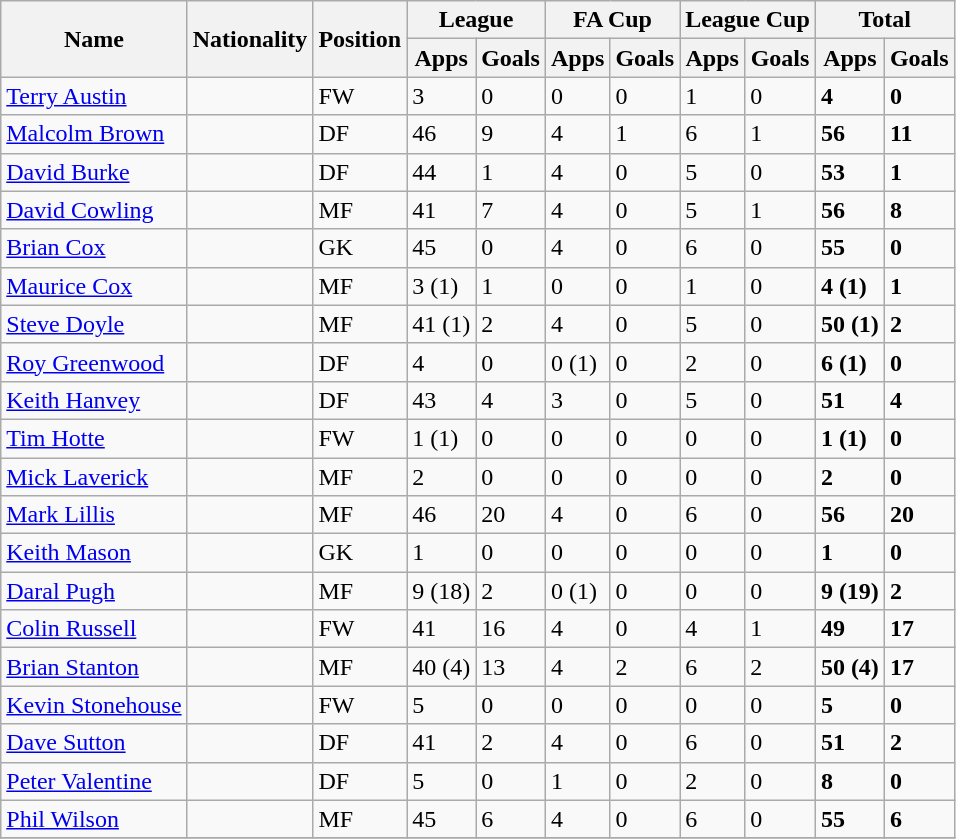<table class="wikitable sortable">
<tr>
<th scope=col rowspan=2>Name</th>
<th scope=col rowspan=2>Nationality</th>
<th scope=col rowspan=2>Position</th>
<th colspan=2>League</th>
<th colspan=2>FA Cup</th>
<th colspan=2>League Cup</th>
<th colspan=2>Total</th>
</tr>
<tr>
<th>Apps</th>
<th>Goals</th>
<th>Apps</th>
<th>Goals</th>
<th>Apps</th>
<th>Goals</th>
<th>Apps</th>
<th>Goals</th>
</tr>
<tr>
<td><a href='#'>Terry Austin</a></td>
<td></td>
<td>FW</td>
<td>3</td>
<td>0</td>
<td>0</td>
<td>0</td>
<td>1</td>
<td>0</td>
<td><strong>4</strong></td>
<td><strong>0</strong></td>
</tr>
<tr>
<td><a href='#'>Malcolm Brown</a></td>
<td></td>
<td>DF</td>
<td>46</td>
<td>9</td>
<td>4</td>
<td>1</td>
<td>6</td>
<td>1</td>
<td><strong>56</strong></td>
<td><strong>11</strong></td>
</tr>
<tr>
<td><a href='#'>David Burke</a></td>
<td></td>
<td>DF</td>
<td>44</td>
<td>1</td>
<td>4</td>
<td>0</td>
<td>5</td>
<td>0</td>
<td><strong>53</strong></td>
<td><strong>1</strong></td>
</tr>
<tr>
<td><a href='#'>David Cowling</a></td>
<td></td>
<td>MF</td>
<td>41</td>
<td>7</td>
<td>4</td>
<td>0</td>
<td>5</td>
<td>1</td>
<td><strong>56</strong></td>
<td><strong>8</strong></td>
</tr>
<tr>
<td><a href='#'>Brian Cox</a></td>
<td></td>
<td>GK</td>
<td>45</td>
<td>0</td>
<td>4</td>
<td>0</td>
<td>6</td>
<td>0</td>
<td><strong>55</strong></td>
<td><strong>0</strong></td>
</tr>
<tr>
<td><a href='#'>Maurice Cox</a></td>
<td></td>
<td>MF</td>
<td>3 (1)</td>
<td>1</td>
<td>0</td>
<td>0</td>
<td>1</td>
<td>0</td>
<td><strong>4 (1)</strong></td>
<td><strong>1</strong></td>
</tr>
<tr>
<td><a href='#'>Steve Doyle</a></td>
<td></td>
<td>MF</td>
<td>41 (1)</td>
<td>2</td>
<td>4</td>
<td>0</td>
<td>5</td>
<td>0</td>
<td><strong>50 (1)</strong></td>
<td><strong>2</strong></td>
</tr>
<tr>
<td><a href='#'>Roy Greenwood</a></td>
<td></td>
<td>DF</td>
<td>4</td>
<td>0</td>
<td>0 (1)</td>
<td>0</td>
<td>2</td>
<td>0</td>
<td><strong>6 (1)</strong></td>
<td><strong>0</strong></td>
</tr>
<tr>
<td><a href='#'>Keith Hanvey</a></td>
<td></td>
<td>DF</td>
<td>43</td>
<td>4</td>
<td>3</td>
<td>0</td>
<td>5</td>
<td>0</td>
<td><strong>51</strong></td>
<td><strong>4</strong></td>
</tr>
<tr>
<td><a href='#'>Tim Hotte</a></td>
<td></td>
<td>FW</td>
<td>1 (1)</td>
<td>0</td>
<td>0</td>
<td>0</td>
<td>0</td>
<td>0</td>
<td><strong>1 (1)</strong></td>
<td><strong>0</strong></td>
</tr>
<tr>
<td><a href='#'>Mick Laverick</a></td>
<td></td>
<td>MF</td>
<td>2</td>
<td>0</td>
<td>0</td>
<td>0</td>
<td>0</td>
<td>0</td>
<td><strong>2</strong></td>
<td><strong>0</strong></td>
</tr>
<tr>
<td><a href='#'>Mark Lillis</a></td>
<td></td>
<td>MF</td>
<td>46</td>
<td>20</td>
<td>4</td>
<td>0</td>
<td>6</td>
<td>0</td>
<td><strong>56</strong></td>
<td><strong>20</strong></td>
</tr>
<tr>
<td><a href='#'>Keith Mason</a></td>
<td></td>
<td>GK</td>
<td>1</td>
<td>0</td>
<td>0</td>
<td>0</td>
<td>0</td>
<td>0</td>
<td><strong>1</strong></td>
<td><strong>0</strong></td>
</tr>
<tr>
<td><a href='#'>Daral Pugh</a></td>
<td></td>
<td>MF</td>
<td>9 (18)</td>
<td>2</td>
<td>0 (1)</td>
<td>0</td>
<td>0</td>
<td>0</td>
<td><strong>9 (19)</strong></td>
<td><strong>2</strong></td>
</tr>
<tr>
<td><a href='#'>Colin Russell</a></td>
<td></td>
<td>FW</td>
<td>41</td>
<td>16</td>
<td>4</td>
<td>0</td>
<td>4</td>
<td>1</td>
<td><strong>49</strong></td>
<td><strong>17</strong></td>
</tr>
<tr>
<td><a href='#'>Brian Stanton</a></td>
<td></td>
<td>MF</td>
<td>40 (4)</td>
<td>13</td>
<td>4</td>
<td>2</td>
<td>6</td>
<td>2</td>
<td><strong>50 (4)</strong></td>
<td><strong>17</strong></td>
</tr>
<tr>
<td><a href='#'>Kevin Stonehouse</a></td>
<td></td>
<td>FW</td>
<td>5</td>
<td>0</td>
<td>0</td>
<td>0</td>
<td>0</td>
<td>0</td>
<td><strong>5</strong></td>
<td><strong>0</strong></td>
</tr>
<tr>
<td><a href='#'>Dave Sutton</a></td>
<td></td>
<td>DF</td>
<td>41</td>
<td>2</td>
<td>4</td>
<td>0</td>
<td>6</td>
<td>0</td>
<td><strong>51</strong></td>
<td><strong>2</strong></td>
</tr>
<tr>
<td><a href='#'>Peter Valentine</a></td>
<td></td>
<td>DF</td>
<td>5</td>
<td>0</td>
<td>1</td>
<td>0</td>
<td>2</td>
<td>0</td>
<td><strong>8</strong></td>
<td><strong>0</strong></td>
</tr>
<tr>
<td><a href='#'>Phil Wilson</a></td>
<td></td>
<td>MF</td>
<td>45</td>
<td>6</td>
<td>4</td>
<td>0</td>
<td>6</td>
<td>0</td>
<td><strong>55</strong></td>
<td><strong>6</strong></td>
</tr>
<tr>
</tr>
</table>
